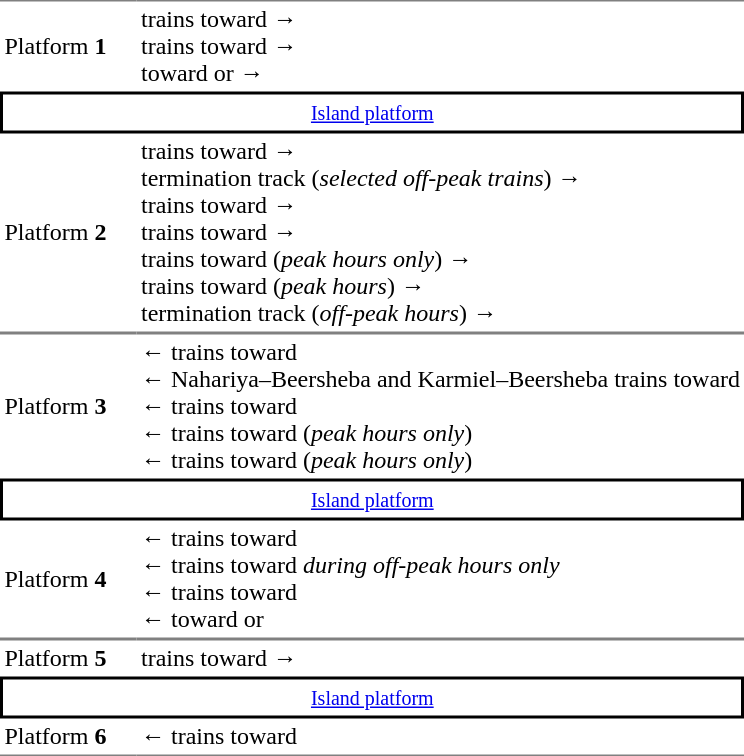<table border=0 cellspacing=0 cellpadding=3>
<tr>
<td style="border-top:solid 1px gray;" width=85>Platform <strong>1</strong></td>
<td style="border-top:solid 1px gray;">  trains toward   →<br>  trains toward   →<br>  toward  or   →</td>
</tr>
<tr>
<td style="border-top:solid 2px black;border-right:solid 2px black;border-left:solid 2px black;border-bottom:solid 2px black;text-align:center;" colspan=2><small><a href='#'>Island platform</a></small></td>
</tr>
<tr>
<td style="border-bottom:solid 1px gray;">Platform <strong>2</strong></td>
<td style="border-bottom:solid 1px gray;">  trains toward   →<br>  termination track (<em>selected off-peak trains</em>) →<br>  trains toward   →<br>  trains toward   →<br>  trains toward   (<em>peak hours only</em>) →<br>  trains toward   (<em>peak hours</em>) →<br>  termination track (<em>off-peak hours</em>) →</td>
</tr>
<tr>
<td style="border-top:solid 1px gray;">Platform <strong>3</strong></td>
<td style="border-top:solid 1px gray;">←  trains toward  <br>←   Nahariya–Beersheba and Karmiel–Beersheba trains toward  <br>←  trains toward  <br>←  trains toward   (<em>peak hours only</em>)<br>←  trains toward   (<em>peak hours only</em>)</td>
</tr>
<tr>
<td style="border-top:solid 2px black;border-right:solid 2px black;border-left:solid 2px black;border-bottom:solid 2px black;text-align:center;" colspan=2><small><a href='#'>Island platform</a></small></td>
</tr>
<tr>
<td style="border-bottom:solid 1px gray;">Platform <strong>4</strong></td>
<td style="border-bottom:solid 1px gray;">←  trains toward  <br>←  trains toward   <em>during off-peak hours only</em><br>←  trains toward  <br>←  toward  or  </td>
</tr>
<tr>
<td style="border-top:solid 1px gray;">Platform <strong>5</strong></td>
<td style="border-top:solid 1px gray;">  trains toward   →</td>
</tr>
<tr>
<td style="border-top:solid 2px black;border-right:solid 2px black;border-left:solid 2px black;border-bottom:solid 2px black;text-align:center;" colspan=2><small><a href='#'>Island platform</a></small></td>
</tr>
<tr>
<td style="border-bottom:solid 1px gray;">Platform <strong>6</strong></td>
<td style="border-bottom:solid 1px gray;">←  trains toward  </td>
</tr>
</table>
